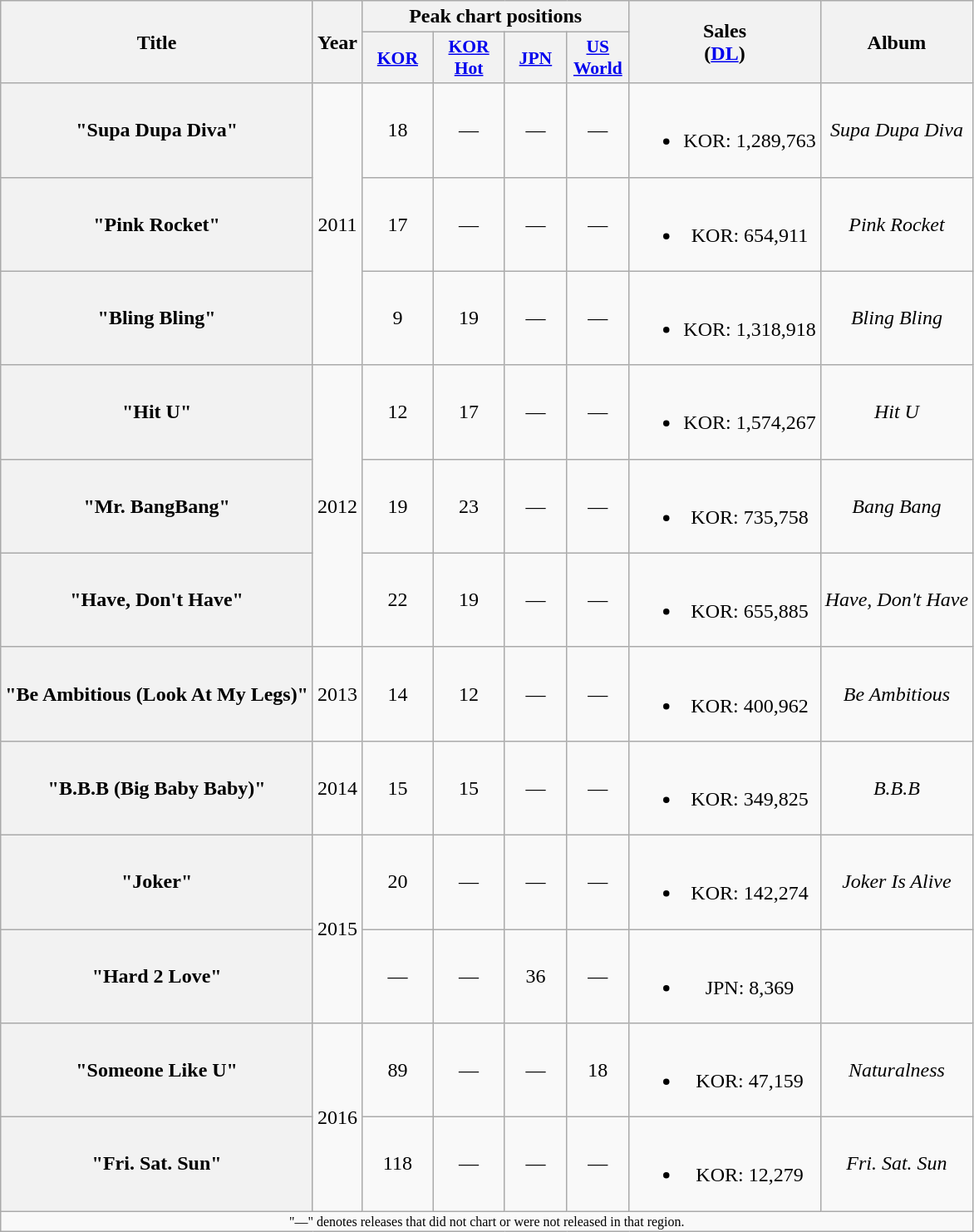<table class="wikitable plainrowheaders" style="text-align:center;">
<tr>
<th scope="col" rowspan="2">Title</th>
<th scope="col" rowspan="2">Year</th>
<th scope="col" colspan="4">Peak chart positions</th>
<th scope="col" rowspan="2">Sales<br>(<a href='#'>DL</a>)</th>
<th scope="col" rowspan="2">Album</th>
</tr>
<tr>
<th scope="col" style="width:3.5em;font-size:90%;"><a href='#'>KOR</a><br></th>
<th scope="col" style="width:3.5em;font-size:90%;"><a href='#'>KOR Hot</a><br></th>
<th scope="col" style="width:3em;font-size:90%;"><a href='#'>JPN</a><br></th>
<th scope="col" style="width:3em;font-size:90%;"><a href='#'>US World</a><br></th>
</tr>
<tr>
<th scope="row">"Supa Dupa Diva"</th>
<td rowspan="3">2011</td>
<td>18</td>
<td>—</td>
<td>—</td>
<td>—</td>
<td><br><ul><li>KOR: 1,289,763</li></ul></td>
<td><em>Supa Dupa Diva</em></td>
</tr>
<tr>
<th scope="row">"Pink Rocket"</th>
<td>17</td>
<td>—</td>
<td>—</td>
<td>—</td>
<td><br><ul><li>KOR: 654,911</li></ul></td>
<td><em>Pink Rocket</em></td>
</tr>
<tr>
<th scope="row">"Bling Bling"</th>
<td>9</td>
<td>19</td>
<td>—</td>
<td>—</td>
<td><br><ul><li>KOR: 1,318,918</li></ul></td>
<td><em>Bling Bling</em></td>
</tr>
<tr>
<th scope="row">"Hit U"</th>
<td rowspan="3">2012</td>
<td>12</td>
<td>17</td>
<td>—</td>
<td>—</td>
<td><br><ul><li>KOR: 1,574,267</li></ul></td>
<td><em>Hit U</em></td>
</tr>
<tr>
<th scope="row">"Mr. BangBang"</th>
<td>19</td>
<td>23</td>
<td>—</td>
<td>—</td>
<td><br><ul><li>KOR: 735,758</li></ul></td>
<td><em>Bang Bang</em></td>
</tr>
<tr>
<th scope="row">"Have, Don't Have"</th>
<td>22</td>
<td>19</td>
<td>—</td>
<td>—</td>
<td><br><ul><li>KOR: 655,885</li></ul></td>
<td><em>Have, Don't Have</em></td>
</tr>
<tr>
<th scope="row">"Be Ambitious (Look At My Legs)"</th>
<td>2013</td>
<td>14</td>
<td>12</td>
<td>—</td>
<td>—</td>
<td><br><ul><li>KOR: 400,962</li></ul></td>
<td><em>Be Ambitious</em></td>
</tr>
<tr>
<th scope="row">"B.B.B (Big Baby Baby)"</th>
<td>2014</td>
<td>15</td>
<td>15</td>
<td>—</td>
<td>—</td>
<td><br><ul><li>KOR: 349,825</li></ul></td>
<td><em>B.B.B</em></td>
</tr>
<tr>
<th scope="row">"Joker"</th>
<td rowspan="2">2015</td>
<td>20</td>
<td>—</td>
<td>—</td>
<td>—</td>
<td><br><ul><li>KOR: 142,274</li></ul></td>
<td><em>Joker Is Alive</em></td>
</tr>
<tr>
<th scope="row">"Hard 2 Love"</th>
<td>—</td>
<td>—</td>
<td>36</td>
<td>—</td>
<td><br><ul><li>JPN: 8,369 </li></ul></td>
<td></td>
</tr>
<tr>
<th scope="row">"Someone Like U"</th>
<td rowspan="2">2016</td>
<td>89</td>
<td>—</td>
<td>—</td>
<td>18</td>
<td><br><ul><li>KOR: 47,159</li></ul></td>
<td><em>Naturalness</em></td>
</tr>
<tr>
<th scope="row">"Fri. Sat. Sun"</th>
<td>118</td>
<td>—</td>
<td>—</td>
<td>—</td>
<td><br><ul><li>KOR: 12,279</li></ul></td>
<td><em>Fri. Sat. Sun</em></td>
</tr>
<tr>
<td colspan="8" style="font-size:8pt;">"—" denotes releases that did not chart or were not released in that region.</td>
</tr>
</table>
